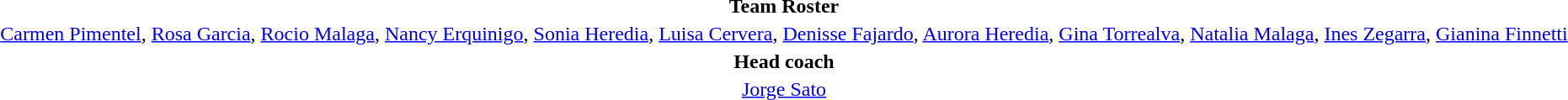<table style="text-align:center;margin-top:2em;margin-left:auto;margin-right:auto">
<tr>
<td><strong>Team Roster</strong></td>
</tr>
<tr>
<td><a href='#'>Carmen Pimentel</a>, <a href='#'>Rosa Garcia</a>, <a href='#'>Rocio Malaga</a>, <a href='#'>Nancy Erquinigo</a>, <a href='#'>Sonia Heredia</a>, <a href='#'>Luisa Cervera</a>, <a href='#'>Denisse Fajardo</a>, <a href='#'>Aurora Heredia</a>, <a href='#'>Gina Torrealva</a>, <a href='#'>Natalia Malaga</a>, <a href='#'>Ines Zegarra</a>, <a href='#'>Gianina Finnetti</a></td>
</tr>
<tr>
<td><strong>Head coach</strong></td>
</tr>
<tr>
<td><a href='#'>Jorge Sato</a></td>
</tr>
</table>
